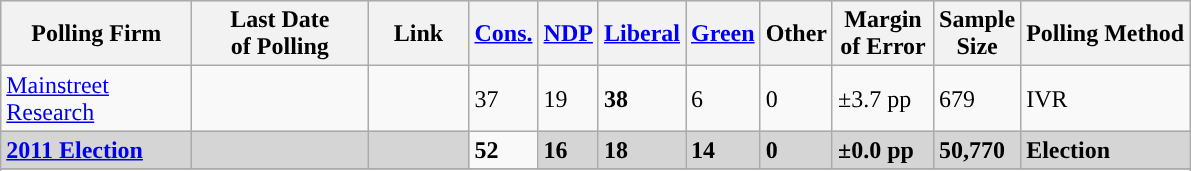<table class="wikitable sortable">
<tr style="background:#e9e9e9;">
<th style="width:120px">Polling Firm</th>
<th style="width:110px">Last Date<br>of Polling</th>
<th style="width:60px" class="unsortable">Link</th>
<th style="background-color:"><strong><a href='#'>Cons.</a></strong></th>
<th style="background-color:"><strong><a href='#'>NDP</a></strong></th>
<th style="background-color:"><strong><a href='#'>Liberal</a></strong></th>
<th style="background-color:"><strong><a href='#'>Green</a></strong></th>
<th style="background-color:"><strong>Other</strong></th>
<th style="width:60px;" class=unsortable>Margin<br>of Error</th>
<th style="width:50px;" class=unsortable>Sample<br>Size</th>
<th class=unsortable>Polling Method</th>
</tr>
<tr>
<td><a href='#'>Mainstreet Research</a></td>
<td></td>
<td></td>
<td>37</td>
<td>19</td>
<td><strong>38</strong></td>
<td>6</td>
<td>0</td>
<td>±3.7 pp</td>
<td>679</td>
<td>IVR</td>
</tr>
<tr>
<td style="background:#D5D5D5"><strong><a href='#'>2011 Election</a></strong></td>
<td style="background:#D5D5D5"><strong></strong></td>
<td style="background:#D5D5D5"></td>
<td><strong>52</strong></td>
<td style="background:#D5D5D5"><strong>16</strong></td>
<td style="background:#D5D5D5"><strong>18</strong></td>
<td style="background:#D5D5D5"><strong>14</strong></td>
<td style="background:#D5D5D5"><strong>0</strong></td>
<td style="background:#D5D5D5"><strong>±0.0 pp</strong></td>
<td style="background:#D5D5D5"><strong>50,770</strong></td>
<td style="background:#D5D5D5"><strong>Election</strong></td>
</tr>
<tr>
</tr>
<tr>
</tr>
</table>
